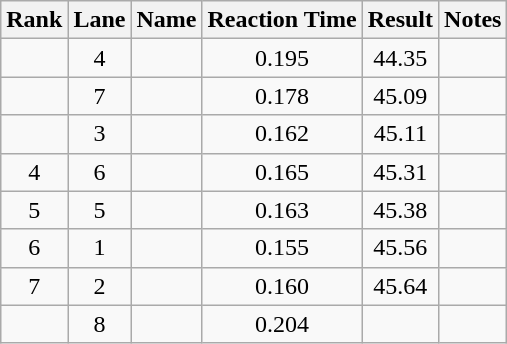<table class="wikitable sortable" style="text-align:center">
<tr>
<th>Rank</th>
<th>Lane</th>
<th>Name</th>
<th>Reaction Time</th>
<th>Result</th>
<th>Notes</th>
</tr>
<tr>
<td></td>
<td>4</td>
<td align="left"></td>
<td>0.195</td>
<td>44.35</td>
<td></td>
</tr>
<tr>
<td></td>
<td>7</td>
<td align="left"></td>
<td>0.178</td>
<td>45.09</td>
<td></td>
</tr>
<tr>
<td></td>
<td>3</td>
<td align="left"></td>
<td>0.162</td>
<td>45.11</td>
<td></td>
</tr>
<tr>
<td>4</td>
<td>6</td>
<td align="left"></td>
<td>0.165</td>
<td>45.31</td>
<td></td>
</tr>
<tr>
<td>5</td>
<td>5</td>
<td align="left"></td>
<td>0.163</td>
<td>45.38</td>
<td></td>
</tr>
<tr>
<td>6</td>
<td>1</td>
<td align="left"></td>
<td>0.155</td>
<td>45.56</td>
<td></td>
</tr>
<tr>
<td>7</td>
<td>2</td>
<td align="left"></td>
<td>0.160</td>
<td>45.64</td>
<td></td>
</tr>
<tr>
<td></td>
<td>8</td>
<td align="left"></td>
<td>0.204</td>
<td></td>
<td></td>
</tr>
</table>
